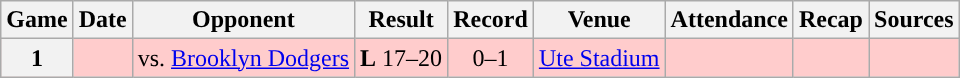<table class="wikitable" style="text-align:center">
<tr>
<th>Game</th>
<th>Date</th>
<th>Opponent</th>
<th>Result</th>
<th>Record</th>
<th>Venue</th>
<th>Attendance</th>
<th>Recap</th>
<th>Sources</th>
</tr>
<tr style="background:#fcc">
<th>1</th>
<td></td>
<td>vs. <a href='#'>Brooklyn Dodgers</a></td>
<td><strong>L</strong> 17–20</td>
<td>0–1</td>
<td><a href='#'>Ute Stadium</a></td>
<td></td>
<td></td>
<td></td>
</tr>
</table>
